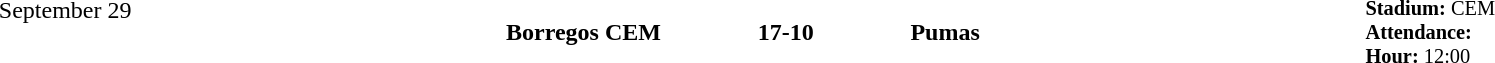<table style="width: 100%; background: transparent;" cellspacing="0">
<tr>
<td align=center valign=top rowspan=3 width=15%>September 29</td>
</tr>
<tr>
<td width=24% align=right><strong>Borregos CEM</strong></td>
<td align=center width=13%><strong>17-10</strong></td>
<td width=24%><strong>Pumas</strong></td>
<td style=font-size:85% rowspan=2 valign=top><strong>Stadium:</strong> CEM<br><strong>Attendance:</strong> <br><strong>Hour:</strong> 12:00</td>
</tr>
</table>
